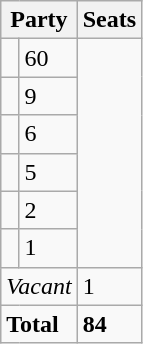<table class="wikitable">
<tr>
<th colspan=2>Party</th>
<th>Seats</th>
</tr>
<tr>
<td></td>
<td>60</td>
</tr>
<tr>
<td></td>
<td>9</td>
</tr>
<tr>
<td></td>
<td>6</td>
</tr>
<tr>
<td></td>
<td>5</td>
</tr>
<tr>
<td></td>
<td>2</td>
</tr>
<tr>
<td></td>
<td>1</td>
</tr>
<tr>
<td colspan="2"><em>Vacant</em></td>
<td>1</td>
</tr>
<tr>
<td colspan="2"><strong>Total</strong></td>
<td><strong>84</strong></td>
</tr>
</table>
